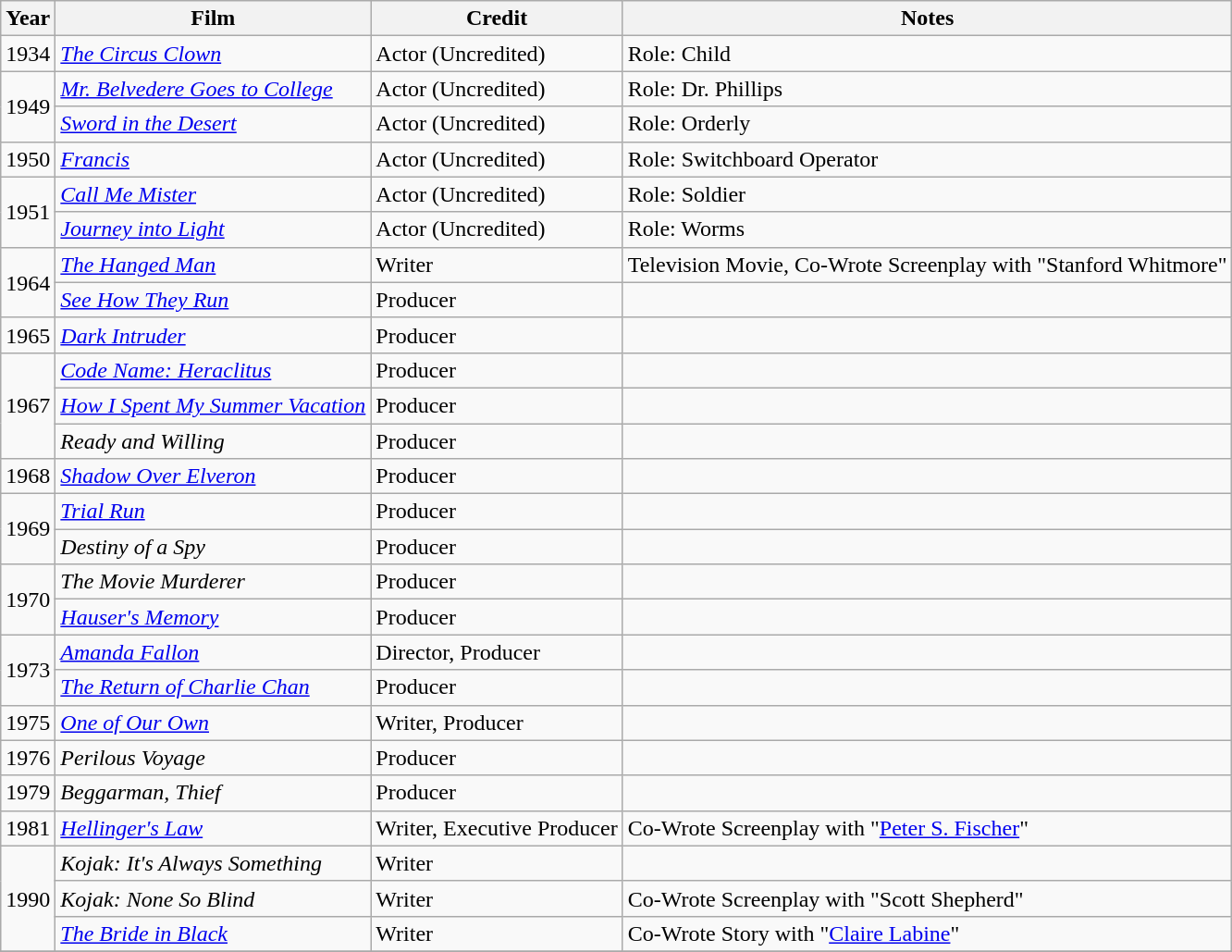<table class="wikitable">
<tr>
<th>Year</th>
<th>Film</th>
<th>Credit</th>
<th>Notes</th>
</tr>
<tr>
<td>1934</td>
<td><em><a href='#'>The Circus Clown</a></em></td>
<td>Actor (Uncredited)</td>
<td>Role: Child</td>
</tr>
<tr>
<td rowspan=2>1949</td>
<td><em><a href='#'>Mr. Belvedere Goes to College</a></em></td>
<td>Actor (Uncredited)</td>
<td>Role: Dr. Phillips</td>
</tr>
<tr>
<td><em><a href='#'>Sword in the Desert</a></em></td>
<td>Actor (Uncredited)</td>
<td>Role: Orderly</td>
</tr>
<tr>
<td>1950</td>
<td><em><a href='#'>Francis</a></em></td>
<td>Actor (Uncredited)</td>
<td>Role: Switchboard Operator</td>
</tr>
<tr>
<td rowspan=2>1951</td>
<td><em><a href='#'>Call Me Mister</a></em></td>
<td>Actor (Uncredited)</td>
<td>Role: Soldier</td>
</tr>
<tr>
<td><em><a href='#'>Journey into Light</a></em></td>
<td>Actor (Uncredited)</td>
<td>Role: Worms</td>
</tr>
<tr>
<td rowspan=2>1964</td>
<td><em><a href='#'>The Hanged Man</a></em></td>
<td>Writer</td>
<td>Television Movie, Co-Wrote Screenplay with "Stanford Whitmore"</td>
</tr>
<tr>
<td><em><a href='#'>See How They Run</a></em></td>
<td>Producer</td>
<td></td>
</tr>
<tr>
<td>1965</td>
<td><em><a href='#'>Dark Intruder</a></em></td>
<td>Producer</td>
<td></td>
</tr>
<tr>
<td rowspan=3>1967</td>
<td><em><a href='#'>Code Name: Heraclitus</a></em></td>
<td>Producer</td>
<td></td>
</tr>
<tr>
<td><em><a href='#'>How I Spent My Summer Vacation</a></em></td>
<td>Producer</td>
<td></td>
</tr>
<tr>
<td><em>Ready and Willing</em></td>
<td>Producer</td>
<td></td>
</tr>
<tr>
<td>1968</td>
<td><em><a href='#'>Shadow Over Elveron</a></em></td>
<td>Producer</td>
<td></td>
</tr>
<tr>
<td rowspan=2>1969</td>
<td><em><a href='#'>Trial Run</a></em></td>
<td>Producer</td>
<td></td>
</tr>
<tr>
<td><em>Destiny of a Spy</em></td>
<td>Producer</td>
<td></td>
</tr>
<tr>
<td rowspan=2>1970</td>
<td><em>The Movie Murderer</em></td>
<td>Producer</td>
<td></td>
</tr>
<tr>
<td><em><a href='#'>Hauser's Memory</a></em></td>
<td>Producer</td>
<td></td>
</tr>
<tr>
<td rowspan=2>1973</td>
<td><em><a href='#'>Amanda Fallon</a></em></td>
<td>Director, Producer</td>
<td></td>
</tr>
<tr>
<td><em><a href='#'>The Return of Charlie Chan</a></em></td>
<td>Producer</td>
<td></td>
</tr>
<tr>
<td>1975</td>
<td><em><a href='#'>One of Our Own</a></em></td>
<td>Writer, Producer</td>
<td></td>
</tr>
<tr>
<td>1976</td>
<td><em>Perilous Voyage</em></td>
<td>Producer</td>
<td></td>
</tr>
<tr>
<td>1979</td>
<td><em>Beggarman, Thief</em></td>
<td>Producer</td>
<td></td>
</tr>
<tr>
<td>1981</td>
<td><em><a href='#'>Hellinger's Law</a></em></td>
<td>Writer, Executive Producer</td>
<td>Co-Wrote Screenplay with "<a href='#'>Peter S. Fischer</a>"</td>
</tr>
<tr>
<td rowspan=3>1990</td>
<td><em>Kojak: It's Always Something</em></td>
<td>Writer</td>
<td></td>
</tr>
<tr>
<td><em>Kojak: None So Blind</em></td>
<td>Writer</td>
<td>Co-Wrote Screenplay with "Scott Shepherd"</td>
</tr>
<tr>
<td><em><a href='#'>The Bride in Black</a></em></td>
<td>Writer</td>
<td>Co-Wrote Story with "<a href='#'>Claire Labine</a>"</td>
</tr>
<tr>
</tr>
</table>
